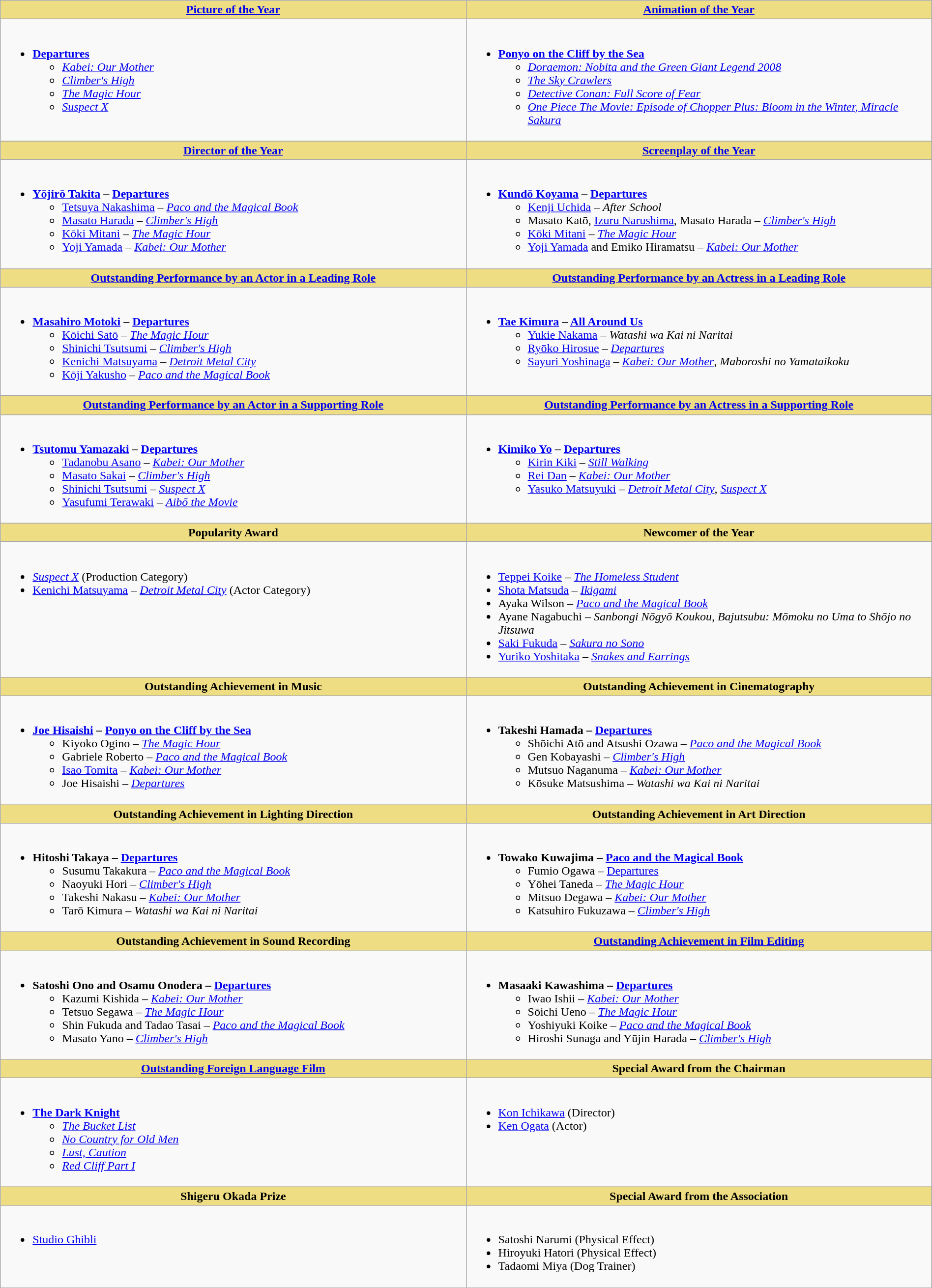<table class=wikitable style="width:100%">
<tr>
<th style="background:#EEDD82; width:50%"><a href='#'>Picture of the Year</a></th>
<th style="background:#EEDD82; width:50%"><a href='#'>Animation of the Year</a></th>
</tr>
<tr>
<td valign="top"><br><ul><li><strong><a href='#'>Departures</a></strong><ul><li><em><a href='#'>Kabei: Our Mother</a></em></li><li><em><a href='#'>Climber's High</a></em></li><li><em><a href='#'>The Magic Hour</a></em></li><li><em><a href='#'>Suspect X</a></em></li></ul></li></ul></td>
<td valign="top"><br><ul><li><strong><a href='#'>Ponyo on the Cliff by the Sea</a></strong><ul><li><em><a href='#'>Doraemon: Nobita and the Green Giant Legend 2008</a></em></li><li><em><a href='#'>The Sky Crawlers</a></em></li><li><em><a href='#'>Detective Conan: Full Score of Fear</a></em></li><li><em><a href='#'>One Piece The Movie: Episode of Chopper Plus: Bloom in the Winter, Miracle Sakura</a></em></li></ul></li></ul></td>
</tr>
<tr>
<th style="background:#EEDD82"><a href='#'>Director of the Year</a></th>
<th style="background:#EEDD82"><a href='#'>Screenplay of the Year</a></th>
</tr>
<tr>
<td valign="top"><br><ul><li><strong><a href='#'>Yōjirō Takita</a> – <a href='#'>Departures</a></strong><ul><li><a href='#'>Tetsuya Nakashima</a> – <em><a href='#'>Paco and the Magical Book</a></em></li><li><a href='#'>Masato Harada</a> – <em><a href='#'>Climber's High</a></em></li><li><a href='#'>Kōki Mitani</a> – <em><a href='#'>The Magic Hour</a></em></li><li><a href='#'>Yoji Yamada</a> – <em><a href='#'>Kabei: Our Mother</a></em></li></ul></li></ul></td>
<td valign="top"><br><ul><li><strong><a href='#'>Kundō Koyama</a> – <a href='#'>Departures</a></strong><ul><li><a href='#'>Kenji Uchida</a> – <em>After School</em></li><li>Masato Katō, <a href='#'>Izuru Narushima</a>, Masato Harada – <em><a href='#'>Climber's High</a></em></li><li><a href='#'>Kōki Mitani</a> – <em><a href='#'>The Magic Hour</a></em></li><li><a href='#'>Yoji Yamada</a> and Emiko Hiramatsu – <em><a href='#'>Kabei: Our Mother</a></em></li></ul></li></ul></td>
</tr>
<tr>
<th style="background:#EEDD82"><a href='#'>Outstanding Performance by an Actor in a Leading Role</a></th>
<th style="background:#EEDD82"><a href='#'>Outstanding Performance by an Actress in a Leading Role</a></th>
</tr>
<tr>
<td valign="top"><br><ul><li><strong><a href='#'>Masahiro Motoki</a> – <a href='#'>Departures</a></strong><ul><li><a href='#'>Kōichi Satō</a> – <em><a href='#'>The Magic Hour</a></em></li><li><a href='#'>Shinichi Tsutsumi</a> – <em><a href='#'>Climber's High</a></em></li><li><a href='#'>Kenichi Matsuyama</a> – <em><a href='#'>Detroit Metal City</a></em></li><li><a href='#'>Kōji Yakusho</a> – <em><a href='#'>Paco and the Magical Book</a></em></li></ul></li></ul></td>
<td valign="top"><br><ul><li><strong><a href='#'>Tae Kimura</a> – <a href='#'>All Around Us</a></strong><ul><li><a href='#'>Yukie Nakama</a> – <em>Watashi wa Kai ni Naritai</em></li><li><a href='#'>Ryōko Hirosue</a> – <em><a href='#'>Departures</a></em></li><li><a href='#'>Sayuri Yoshinaga</a> – <em><a href='#'>Kabei: Our Mother</a></em>, <em>Maboroshi no Yamataikoku</em></li></ul></li></ul></td>
</tr>
<tr>
<th style="background:#EEDD82"><a href='#'>Outstanding Performance by an Actor in a Supporting Role</a></th>
<th style="background:#EEDD82"><a href='#'>Outstanding Performance by an Actress in a Supporting Role</a></th>
</tr>
<tr>
<td valign="top"><br><ul><li><strong><a href='#'>Tsutomu Yamazaki</a> – <a href='#'>Departures</a></strong><ul><li><a href='#'>Tadanobu Asano</a> – <em><a href='#'>Kabei: Our Mother</a></em></li><li><a href='#'>Masato Sakai</a> – <em><a href='#'>Climber's High</a></em></li><li><a href='#'>Shinichi Tsutsumi</a> – <em><a href='#'>Suspect X</a></em></li><li><a href='#'>Yasufumi Terawaki</a> – <em><a href='#'>Aibō the Movie</a></em></li></ul></li></ul></td>
<td valign="top"><br><ul><li><strong><a href='#'>Kimiko Yo</a> – <a href='#'>Departures</a></strong><ul><li><a href='#'>Kirin Kiki</a> – <em><a href='#'>Still Walking</a></em></li><li><a href='#'>Rei Dan</a> – <em><a href='#'>Kabei: Our Mother</a></em></li><li><a href='#'>Yasuko Matsuyuki</a> – <em><a href='#'>Detroit Metal City</a></em>, <em><a href='#'>Suspect X</a></em></li></ul></li></ul></td>
</tr>
<tr>
<th style="background:#EEDD82">Popularity Award</th>
<th style="background:#EEDD82">Newcomer of the Year</th>
</tr>
<tr>
<td valign="top"><br><ul><li><em><a href='#'>Suspect X</a></em> (Production Category)</li><li><a href='#'>Kenichi Matsuyama</a> – <em><a href='#'>Detroit Metal City</a></em> (Actor Category)</li></ul></td>
<td valign="top"><br><ul><li><a href='#'>Teppei Koike</a> – <em><a href='#'>The Homeless Student</a></em></li><li><a href='#'>Shota Matsuda</a> – <em><a href='#'>Ikigami</a></em></li><li>Ayaka Wilson – <em><a href='#'>Paco and the Magical Book</a></em></li><li>Ayane Nagabuchi – <em>Sanbongi Nōgyō Koukou, Bajutsubu: Mōmoku no Uma to Shōjo no Jitsuwa</em></li><li><a href='#'>Saki Fukuda</a> – <em><a href='#'>Sakura no Sono</a></em></li><li><a href='#'>Yuriko Yoshitaka</a> – <em><a href='#'>Snakes and Earrings</a></em></li></ul></td>
</tr>
<tr>
<th style="background:#EEDD82">Outstanding Achievement in Music</th>
<th style="background:#EEDD82">Outstanding Achievement in Cinematography</th>
</tr>
<tr>
<td valign="top"><br><ul><li><strong><a href='#'>Joe Hisaishi</a> – <a href='#'>Ponyo on the Cliff by the Sea</a></strong><ul><li>Kiyoko Ogino – <em><a href='#'>The Magic Hour</a></em></li><li>Gabriele Roberto – <em><a href='#'>Paco and the Magical Book</a></em></li><li><a href='#'>Isao Tomita</a> – <em><a href='#'>Kabei: Our Mother</a></em></li><li>Joe Hisaishi – <em><a href='#'>Departures</a></em></li></ul></li></ul></td>
<td valign="top"><br><ul><li><strong>Takeshi Hamada – <a href='#'>Departures</a></strong><ul><li>Shōichi Atō and Atsushi Ozawa – <em><a href='#'>Paco and the Magical Book</a></em></li><li>Gen Kobayashi – <em><a href='#'>Climber's High</a></em></li><li>Mutsuo Naganuma – <em><a href='#'>Kabei: Our Mother</a></em></li><li>Kōsuke Matsushima – <em>Watashi wa Kai ni Naritai</em></li></ul></li></ul></td>
</tr>
<tr>
<th style="background:#EEDD82">Outstanding Achievement in Lighting Direction</th>
<th style="background:#EEDD82">Outstanding Achievement in Art Direction</th>
</tr>
<tr>
<td valign="top"><br><ul><li><strong>Hitoshi Takaya – <a href='#'>Departures</a></strong><ul><li>Susumu Takakura – <em><a href='#'>Paco and the Magical Book</a></em></li><li>Naoyuki Hori – <em><a href='#'>Climber's High</a></em></li><li>Takeshi Nakasu – <em><a href='#'>Kabei: Our Mother</a></em></li><li>Tarō Kimura – <em>Watashi wa Kai ni Naritai</em></li></ul></li></ul></td>
<td valign="top"><br><ul><li><strong>Towako Kuwajima – <a href='#'>Paco and the Magical Book</a></strong><ul><li>Fumio Ogawa – <a href='#'>Departures</a></li><li>Yōhei Taneda – <em><a href='#'>The Magic Hour</a></em></li><li>Mitsuo Degawa – <em><a href='#'>Kabei: Our Mother</a></em></li><li>Katsuhiro Fukuzawa – <em><a href='#'>Climber's High</a></em></li></ul></li></ul></td>
</tr>
<tr>
<th style="background:#EEDD82">Outstanding Achievement in Sound Recording</th>
<th style="background:#EEDD82"><a href='#'>Outstanding Achievement in Film Editing</a></th>
</tr>
<tr>
<td valign="top"><br><ul><li><strong>Satoshi Ono and Osamu Onodera – <a href='#'>Departures</a></strong><ul><li>Kazumi Kishida – <em><a href='#'>Kabei: Our Mother</a></em></li><li>Tetsuo Segawa – <em><a href='#'>The Magic Hour</a></em></li><li>Shin Fukuda and Tadao Tasai – <em><a href='#'>Paco and the Magical Book</a></em></li><li>Masato Yano – <em><a href='#'>Climber's High</a></em></li></ul></li></ul></td>
<td valign="top"><br><ul><li><strong>Masaaki Kawashima – <a href='#'>Departures</a></strong><ul><li>Iwao Ishii – <em><a href='#'>Kabei: Our Mother</a></em></li><li>Sōichi Ueno – <em><a href='#'>The Magic Hour</a></em></li><li>Yoshiyuki Koike – <em><a href='#'>Paco and the Magical Book</a></em></li><li>Hiroshi Sunaga and Yūjin Harada – <em><a href='#'>Climber's High</a></em></li></ul></li></ul></td>
</tr>
<tr>
<th style="background:#EEDD82"><a href='#'>Outstanding Foreign Language Film</a></th>
<th style="background:#EEDD82">Special Award from the Chairman</th>
</tr>
<tr>
<td valign="top"><br><ul><li><strong><a href='#'>The Dark Knight</a></strong><ul><li><em><a href='#'>The Bucket List</a></em></li><li><em><a href='#'>No Country for Old Men</a></em></li><li><em><a href='#'>Lust, Caution</a></em></li><li><em><a href='#'>Red Cliff Part I</a></em></li></ul></li></ul></td>
<td valign="top"><br><ul><li><a href='#'>Kon Ichikawa</a> (Director)</li><li><a href='#'>Ken Ogata</a> (Actor)</li></ul></td>
</tr>
<tr>
<th style="background:#EEDD82">Shigeru Okada Prize</th>
<th style="background:#EEDD82">Special Award from the Association</th>
</tr>
<tr>
<td valign="top"><br><ul><li><a href='#'>Studio Ghibli</a></li></ul></td>
<td valign="top"><br><ul><li>Satoshi Narumi (Physical Effect)</li><li>Hiroyuki Hatori (Physical Effect)</li><li>Tadaomi Miya (Dog Trainer)</li></ul></td>
</tr>
</table>
